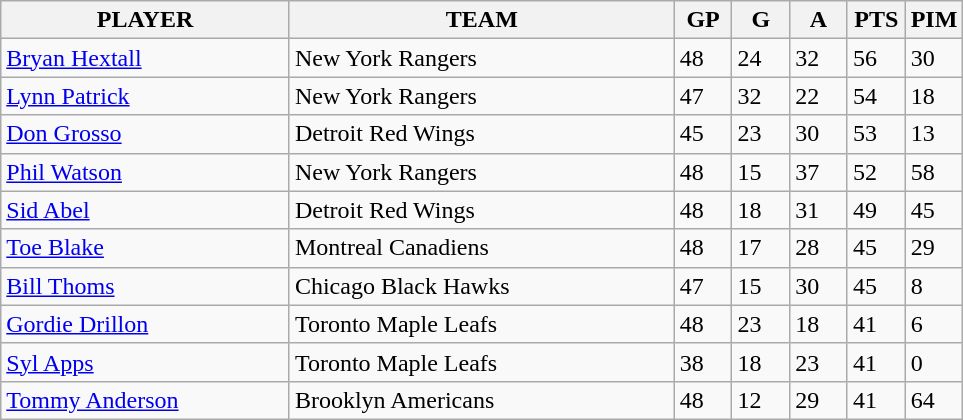<table class="wikitable">
<tr>
<th bgcolor="#DDDDFF" width="30%">PLAYER</th>
<th bgcolor="#DDDDFF" width="40%">TEAM</th>
<th bgcolor="#DDDDFF" width="6%">GP</th>
<th bgcolor="#DDDDFF" width="6%">G</th>
<th bgcolor="#DDDDFF" width="6%">A</th>
<th bgcolor="#DDDDFF" width="6%">PTS</th>
<th bgcolor="#DDDDFF" width="6%">PIM</th>
</tr>
<tr>
<td><a href='#'>Bryan Hextall</a></td>
<td>New York Rangers</td>
<td>48</td>
<td>24</td>
<td>32</td>
<td>56</td>
<td>30</td>
</tr>
<tr>
<td><a href='#'>Lynn Patrick</a></td>
<td>New York Rangers</td>
<td>47</td>
<td>32</td>
<td>22</td>
<td>54</td>
<td>18</td>
</tr>
<tr>
<td><a href='#'>Don Grosso</a></td>
<td>Detroit Red Wings</td>
<td>45</td>
<td>23</td>
<td>30</td>
<td>53</td>
<td>13</td>
</tr>
<tr>
<td><a href='#'>Phil Watson</a></td>
<td>New York Rangers</td>
<td>48</td>
<td>15</td>
<td>37</td>
<td>52</td>
<td>58</td>
</tr>
<tr>
<td><a href='#'>Sid Abel</a></td>
<td>Detroit Red Wings</td>
<td>48</td>
<td>18</td>
<td>31</td>
<td>49</td>
<td>45</td>
</tr>
<tr>
<td><a href='#'>Toe Blake</a></td>
<td>Montreal Canadiens</td>
<td>48</td>
<td>17</td>
<td>28</td>
<td>45</td>
<td>29</td>
</tr>
<tr>
<td><a href='#'>Bill Thoms</a></td>
<td>Chicago Black Hawks</td>
<td>47</td>
<td>15</td>
<td>30</td>
<td>45</td>
<td>8</td>
</tr>
<tr>
<td><a href='#'>Gordie Drillon</a></td>
<td>Toronto Maple Leafs</td>
<td>48</td>
<td>23</td>
<td>18</td>
<td>41</td>
<td>6</td>
</tr>
<tr>
<td><a href='#'>Syl Apps</a></td>
<td>Toronto Maple Leafs</td>
<td>38</td>
<td>18</td>
<td>23</td>
<td>41</td>
<td>0</td>
</tr>
<tr>
<td><a href='#'>Tommy Anderson</a></td>
<td>Brooklyn Americans</td>
<td>48</td>
<td>12</td>
<td>29</td>
<td>41</td>
<td>64</td>
</tr>
</table>
